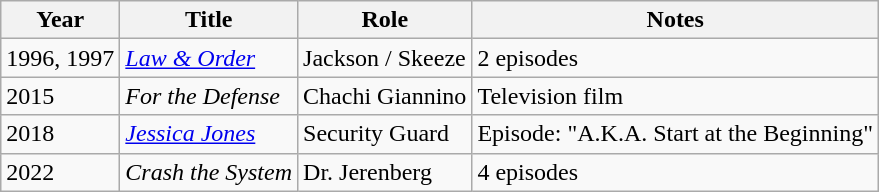<table class="wikitable sortable">
<tr>
<th>Year</th>
<th>Title</th>
<th>Role</th>
<th>Notes</th>
</tr>
<tr>
<td>1996, 1997</td>
<td><em><a href='#'>Law & Order</a></em></td>
<td>Jackson / Skeeze</td>
<td>2 episodes</td>
</tr>
<tr>
<td>2015</td>
<td><em>For the Defense</em></td>
<td>Chachi Giannino</td>
<td>Television film</td>
</tr>
<tr>
<td>2018</td>
<td><a href='#'><em>Jessica Jones</em></a></td>
<td>Security Guard</td>
<td>Episode: "A.K.A. Start at the Beginning"</td>
</tr>
<tr>
<td>2022</td>
<td><em>Crash the System</em></td>
<td>Dr. Jerenberg</td>
<td>4 episodes</td>
</tr>
</table>
